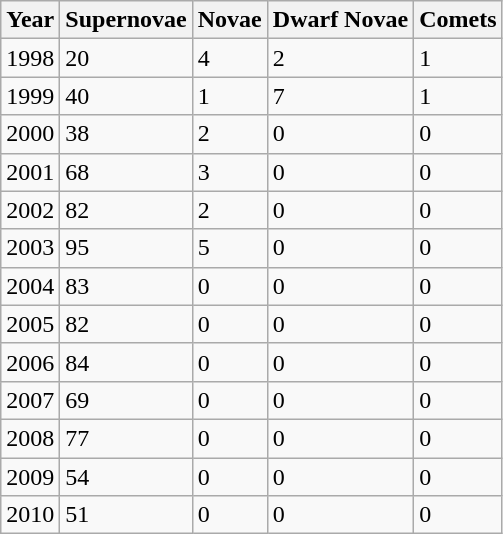<table class="wikitable sortable">
<tr>
<th>Year</th>
<th>Supernovae</th>
<th>Novae</th>
<th>Dwarf Novae</th>
<th>Comets</th>
</tr>
<tr>
<td>1998</td>
<td>20</td>
<td>4</td>
<td>2</td>
<td>1</td>
</tr>
<tr>
<td>1999</td>
<td>40</td>
<td>1</td>
<td>7</td>
<td>1</td>
</tr>
<tr>
<td>2000</td>
<td>38</td>
<td>2</td>
<td>0</td>
<td>0</td>
</tr>
<tr>
<td>2001</td>
<td>68</td>
<td>3</td>
<td>0</td>
<td>0</td>
</tr>
<tr>
<td>2002</td>
<td>82</td>
<td>2</td>
<td>0</td>
<td>0</td>
</tr>
<tr>
<td>2003</td>
<td>95</td>
<td>5</td>
<td>0</td>
<td>0</td>
</tr>
<tr>
<td>2004</td>
<td>83</td>
<td>0</td>
<td>0</td>
<td>0</td>
</tr>
<tr>
<td>2005</td>
<td>82</td>
<td>0</td>
<td>0</td>
<td>0</td>
</tr>
<tr>
<td>2006</td>
<td>84</td>
<td>0</td>
<td>0</td>
<td>0</td>
</tr>
<tr>
<td>2007</td>
<td>69</td>
<td>0</td>
<td>0</td>
<td>0</td>
</tr>
<tr>
<td>2008</td>
<td>77</td>
<td>0</td>
<td>0</td>
<td>0</td>
</tr>
<tr>
<td>2009</td>
<td>54</td>
<td>0</td>
<td>0</td>
<td>0</td>
</tr>
<tr>
<td>2010</td>
<td>51</td>
<td>0</td>
<td>0</td>
<td>0</td>
</tr>
</table>
